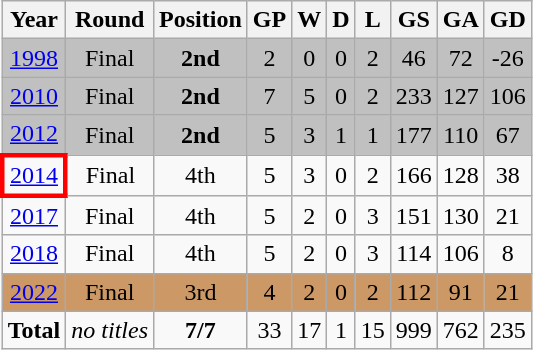<table class="wikitable" style="text-align: center;">
<tr>
<th>Year</th>
<th>Round</th>
<th>Position</th>
<th>GP</th>
<th>W</th>
<th>D</th>
<th>L</th>
<th>GS</th>
<th>GA</th>
<th>GD</th>
</tr>
<tr bgcolor=silver>
<td><a href='#'>1998</a></td>
<td>Final</td>
<td><strong>2nd</strong></td>
<td>2</td>
<td>0</td>
<td>0</td>
<td>2</td>
<td>46</td>
<td>72</td>
<td>-26</td>
</tr>
<tr bgcolor=silver>
<td><a href='#'>2010</a></td>
<td>Final</td>
<td><strong>2nd</strong></td>
<td>7</td>
<td>5</td>
<td>0</td>
<td>2</td>
<td>233</td>
<td>127</td>
<td>106</td>
</tr>
<tr bgcolor=silver>
<td><a href='#'>2012</a></td>
<td>Final</td>
<td><strong>2nd</strong></td>
<td>5</td>
<td>3</td>
<td>1</td>
<td>1</td>
<td>177</td>
<td>110</td>
<td>67</td>
</tr>
<tr bgcolor=>
<td style="border: 3px solid red"><a href='#'>2014</a></td>
<td>Final</td>
<td>4th</td>
<td>5</td>
<td>3</td>
<td>0</td>
<td>2</td>
<td>166</td>
<td>128</td>
<td>38</td>
</tr>
<tr bgcolor=>
<td><a href='#'>2017</a></td>
<td>Final</td>
<td>4th</td>
<td>5</td>
<td>2</td>
<td>0</td>
<td>3</td>
<td>151</td>
<td>130</td>
<td>21</td>
</tr>
<tr bgcolor=>
<td><a href='#'>2018</a></td>
<td>Final</td>
<td>4th</td>
<td>5</td>
<td>2</td>
<td>0</td>
<td>3</td>
<td>114</td>
<td>106</td>
<td>8</td>
</tr>
<tr bgcolor=#cc9966>
<td><a href='#'>2022</a></td>
<td>Final</td>
<td>3rd</td>
<td>4</td>
<td>2</td>
<td>0</td>
<td>2</td>
<td>112</td>
<td>91</td>
<td>21</td>
</tr>
<tr>
<td><strong>Total</strong></td>
<td><em>no titles</em></td>
<td><strong>7/7</strong></td>
<td>33</td>
<td>17</td>
<td>1</td>
<td>15</td>
<td>999</td>
<td>762</td>
<td>235</td>
</tr>
</table>
